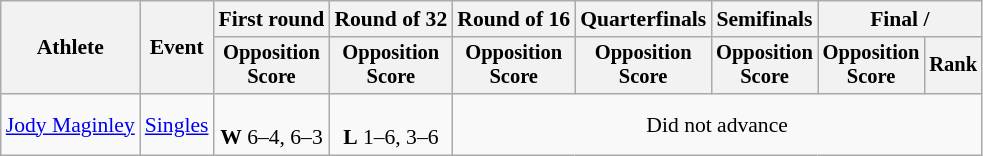<table class=wikitable style="font-size:90%">
<tr>
<th rowspan="2">Athlete</th>
<th rowspan="2">Event</th>
<th>First round</th>
<th>Round of 32</th>
<th>Round of 16</th>
<th>Quarterfinals</th>
<th>Semifinals</th>
<th colspan=2>Final / </th>
</tr>
<tr style="font-size:95%">
<th>Opposition<br>Score</th>
<th>Opposition<br>Score</th>
<th>Opposition<br>Score</th>
<th>Opposition<br>Score</th>
<th>Opposition<br>Score</th>
<th>Opposition<br>Score</th>
<th>Rank</th>
</tr>
<tr align=center>
<td align=left><a href='#'>Jody Maginley</a></td>
<td align=left><a href='#'>Singles</a></td>
<td><br><strong>W</strong> 6–4, 6–3</td>
<td><br><strong>L</strong> 1–6, 3–6</td>
<td align=center colspan=6>Did not advance</td>
</tr>
</table>
